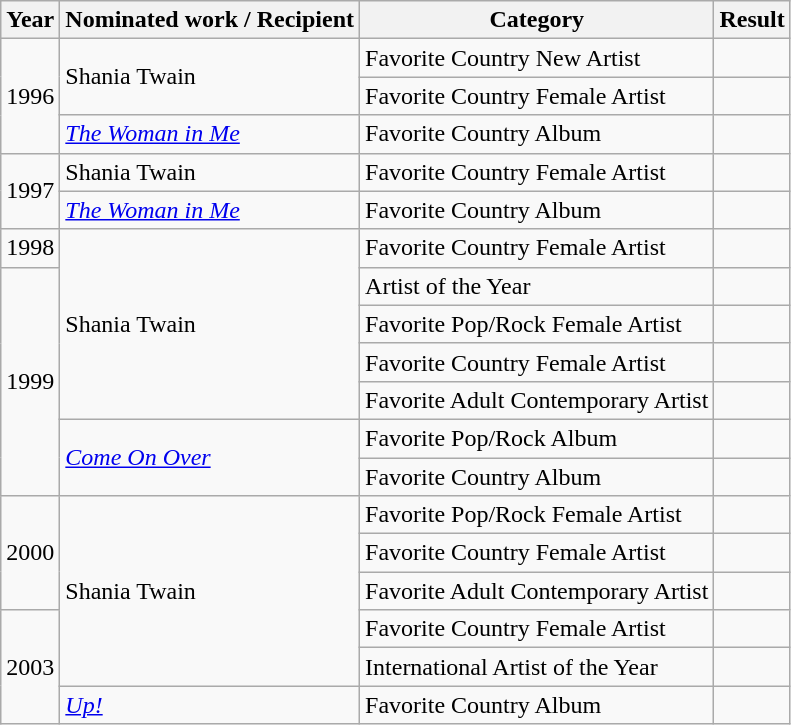<table class="wikitable">
<tr>
<th>Year</th>
<th>Nominated work / Recipient</th>
<th>Category</th>
<th>Result</th>
</tr>
<tr>
<td rowspan="3">1996</td>
<td rowspan="2">Shania Twain</td>
<td>Favorite Country New Artist</td>
<td></td>
</tr>
<tr>
<td>Favorite Country Female Artist</td>
<td></td>
</tr>
<tr>
<td><em><a href='#'>The Woman in Me</a></em></td>
<td>Favorite Country Album</td>
<td></td>
</tr>
<tr>
<td rowspan="2">1997</td>
<td>Shania Twain</td>
<td>Favorite Country Female Artist</td>
<td></td>
</tr>
<tr>
<td><em><a href='#'>The Woman in Me</a></em></td>
<td>Favorite Country Album</td>
<td></td>
</tr>
<tr>
<td>1998</td>
<td rowspan="5">Shania Twain</td>
<td>Favorite Country Female Artist</td>
<td></td>
</tr>
<tr>
<td rowspan="6">1999</td>
<td>Artist of the Year</td>
<td></td>
</tr>
<tr>
<td>Favorite Pop/Rock Female Artist</td>
<td></td>
</tr>
<tr>
<td>Favorite Country Female Artist</td>
<td></td>
</tr>
<tr>
<td>Favorite Adult Contemporary Artist</td>
<td></td>
</tr>
<tr>
<td rowspan="2"><em><a href='#'>Come On Over</a></em></td>
<td>Favorite Pop/Rock Album</td>
<td></td>
</tr>
<tr>
<td>Favorite Country Album</td>
<td></td>
</tr>
<tr>
<td rowspan="3">2000</td>
<td rowspan="5">Shania Twain</td>
<td>Favorite Pop/Rock Female Artist</td>
<td></td>
</tr>
<tr>
<td>Favorite Country Female Artist</td>
<td></td>
</tr>
<tr>
<td>Favorite Adult Contemporary Artist</td>
<td></td>
</tr>
<tr>
<td rowspan="3">2003</td>
<td>Favorite Country Female Artist</td>
<td></td>
</tr>
<tr>
<td>International Artist of the Year</td>
<td></td>
</tr>
<tr>
<td><em><a href='#'>Up!</a></em></td>
<td>Favorite Country Album</td>
<td></td>
</tr>
</table>
